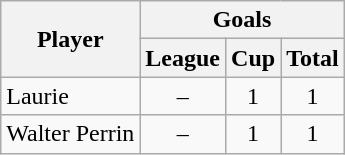<table class="wikitable" style="text-align:center;">
<tr>
<th rowspan="2">Player</th>
<th colspan="3">Goals</th>
</tr>
<tr>
<th>League</th>
<th>Cup</th>
<th>Total</th>
</tr>
<tr>
<td style="text-align:left;">Laurie</td>
<td>–</td>
<td>1</td>
<td>1</td>
</tr>
<tr>
<td style="text-align:left;">Walter Perrin</td>
<td>–</td>
<td>1</td>
<td>1</td>
</tr>
</table>
